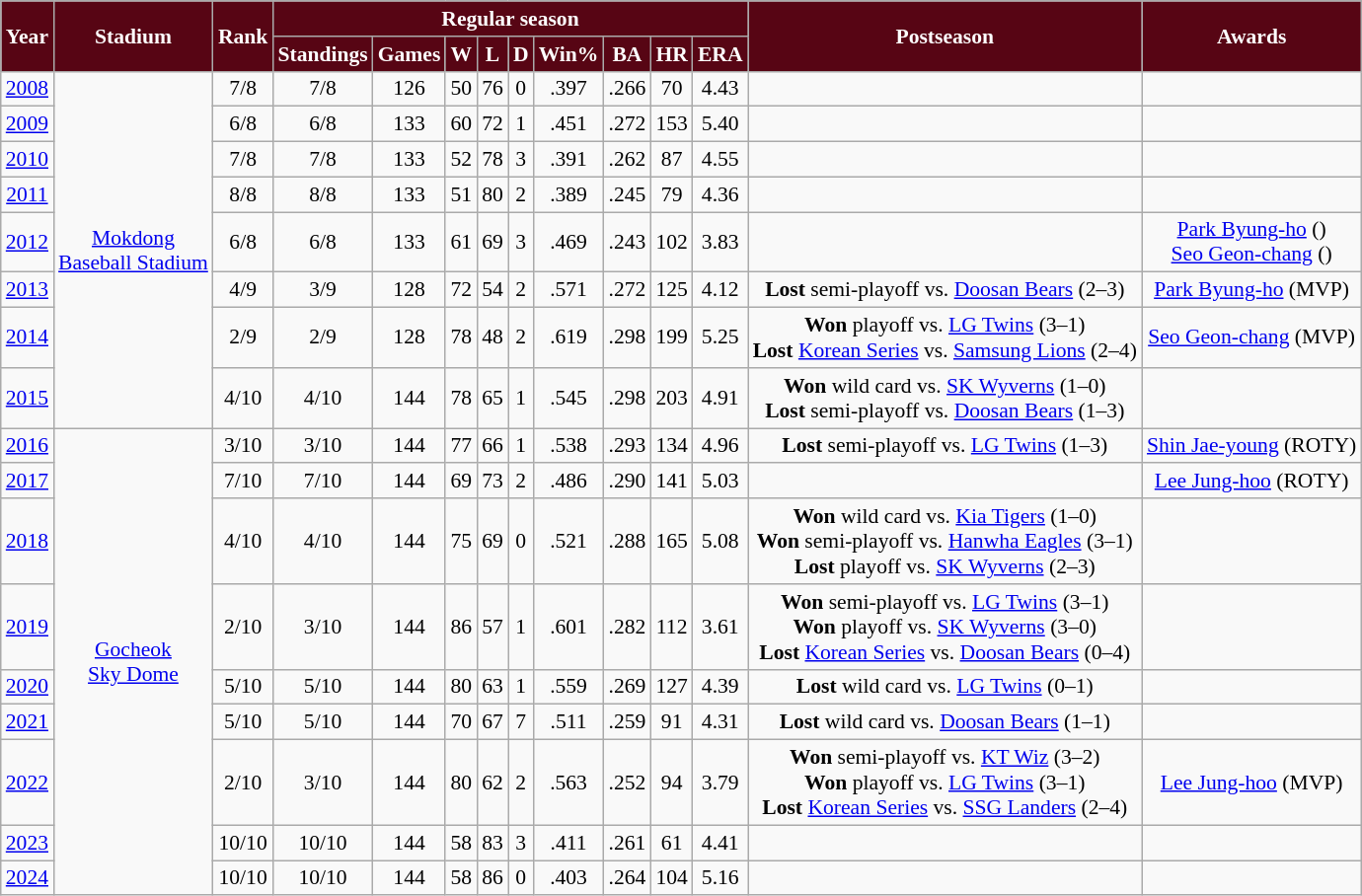<table class="wikitable" style="text-align:center; font-size:90%;">
<tr>
<th ! style="background:#570514;color:white;" rowspan="2">Year</th>
<th ! style="background:#570514;color:white;" rowspan="2">Stadium</th>
<th ! style="background:#570514;color:white;" rowspan="2">Rank</th>
<th ! style="background:#570514;color:white;" colspan="9">Regular season</th>
<th ! style="background:#570514;color:white;" rowspan="2">Postseason</th>
<th ! style="background:#570514;color:white;" rowspan="2">Awards</th>
</tr>
<tr>
<th ! style="background:#570514;color:white;">Standings</th>
<th ! style="background:#570514;color:white;">Games</th>
<th ! style="background:#570514;color:white;">W</th>
<th ! style="background:#570514;color:white;">L</th>
<th ! style="background:#570514;color:white;">D</th>
<th ! style="background:#570514;color:white;">Win%</th>
<th ! style="background:#570514;color:white;">BA</th>
<th ! style="background:#570514;color:white;">HR</th>
<th ! style="background:#570514;color:white;">ERA</th>
</tr>
<tr>
<td><a href='#'>2008</a></td>
<td rowspan="8"><a href='#'>Mokdong<br>Baseball Stadium</a></td>
<td>7/8</td>
<td>7/8</td>
<td>126</td>
<td>50</td>
<td>76</td>
<td>0</td>
<td>.397</td>
<td>.266</td>
<td>70</td>
<td>4.43</td>
<td></td>
<td></td>
</tr>
<tr>
<td><a href='#'>2009</a></td>
<td>6/8</td>
<td>6/8</td>
<td>133</td>
<td>60</td>
<td>72</td>
<td>1</td>
<td>.451</td>
<td>.272</td>
<td>153</td>
<td>5.40</td>
<td></td>
<td></td>
</tr>
<tr>
<td><a href='#'>2010</a></td>
<td>7/8</td>
<td>7/8</td>
<td>133</td>
<td>52</td>
<td>78</td>
<td>3</td>
<td>.391</td>
<td>.262</td>
<td>87</td>
<td>4.55</td>
<td></td>
<td></td>
</tr>
<tr>
<td><a href='#'>2011</a></td>
<td>8/8</td>
<td>8/8</td>
<td>133</td>
<td>51</td>
<td>80</td>
<td>2</td>
<td>.389</td>
<td>.245</td>
<td>79</td>
<td>4.36</td>
<td></td>
<td></td>
</tr>
<tr>
<td><a href='#'>2012</a></td>
<td>6/8</td>
<td>6/8</td>
<td>133</td>
<td>61</td>
<td>69</td>
<td>3</td>
<td>.469</td>
<td>.243</td>
<td>102</td>
<td>3.83</td>
<td></td>
<td><a href='#'>Park Byung-ho</a> () <br> <a href='#'>Seo Geon-chang</a> ()</td>
</tr>
<tr>
<td><a href='#'>2013</a></td>
<td>4/9</td>
<td>3/9</td>
<td>128</td>
<td>72</td>
<td>54</td>
<td>2</td>
<td>.571</td>
<td>.272</td>
<td>125</td>
<td>4.12</td>
<td><strong>Lost</strong> semi-playoff vs. <a href='#'>Doosan Bears</a> (2–3)</td>
<td><a href='#'>Park Byung-ho</a> (MVP)</td>
</tr>
<tr>
<td><a href='#'>2014</a></td>
<td>2/9</td>
<td>2/9</td>
<td>128</td>
<td>78</td>
<td>48</td>
<td>2</td>
<td>.619</td>
<td>.298</td>
<td>199</td>
<td>5.25</td>
<td><strong>Won</strong> playoff vs. <a href='#'>LG Twins</a> (3–1) <br> <strong>Lost</strong> <a href='#'>Korean Series</a> vs. <a href='#'>Samsung Lions</a> (2–4)</td>
<td><a href='#'>Seo Geon-chang</a> (MVP)</td>
</tr>
<tr>
<td><a href='#'>2015</a></td>
<td>4/10</td>
<td>4/10</td>
<td>144</td>
<td>78</td>
<td>65</td>
<td>1</td>
<td>.545</td>
<td>.298</td>
<td>203</td>
<td>4.91</td>
<td><strong>Won</strong> wild card vs. <a href='#'>SK Wyverns</a> (1–0)<br> <strong>Lost</strong> semi-playoff vs. <a href='#'>Doosan Bears</a> (1–3)</td>
<td></td>
</tr>
<tr>
<td><a href='#'>2016</a></td>
<td rowspan="9"><a href='#'>Gocheok<br>Sky Dome</a></td>
<td>3/10</td>
<td>3/10</td>
<td>144</td>
<td>77</td>
<td>66</td>
<td>1</td>
<td>.538</td>
<td>.293</td>
<td>134</td>
<td>4.96</td>
<td><strong>Lost</strong> semi-playoff vs. <a href='#'>LG Twins</a> (1–3)</td>
<td><a href='#'>Shin Jae-young</a> (ROTY)</td>
</tr>
<tr>
<td><a href='#'>2017</a></td>
<td>7/10</td>
<td>7/10</td>
<td>144</td>
<td>69</td>
<td>73</td>
<td>2</td>
<td>.486</td>
<td>.290</td>
<td>141</td>
<td>5.03</td>
<td></td>
<td><a href='#'>Lee Jung-hoo</a> (ROTY)</td>
</tr>
<tr>
<td><a href='#'>2018</a></td>
<td>4/10</td>
<td>4/10</td>
<td>144</td>
<td>75</td>
<td>69</td>
<td>0</td>
<td>.521</td>
<td>.288</td>
<td>165</td>
<td>5.08</td>
<td><strong>Won</strong> wild card vs. <a href='#'>Kia Tigers</a> (1–0) <br> <strong>Won</strong> semi-playoff vs. <a href='#'>Hanwha Eagles</a> (3–1) <br> <strong>Lost</strong> playoff vs. <a href='#'>SK Wyverns</a> (2–3)</td>
<td></td>
</tr>
<tr>
<td><a href='#'>2019</a></td>
<td>2/10</td>
<td>3/10</td>
<td>144</td>
<td>86</td>
<td>57</td>
<td>1</td>
<td>.601</td>
<td>.282</td>
<td>112</td>
<td>3.61</td>
<td><strong>Won</strong> semi-playoff vs. <a href='#'>LG Twins</a> (3–1) <br> <strong>Won</strong> playoff vs. <a href='#'>SK Wyverns</a> (3–0) <br> <strong>Lost</strong> <a href='#'>Korean Series</a> vs. <a href='#'>Doosan Bears</a> (0–4)</td>
<td></td>
</tr>
<tr>
<td><a href='#'>2020</a></td>
<td>5/10</td>
<td>5/10</td>
<td>144</td>
<td>80</td>
<td>63</td>
<td>1</td>
<td>.559</td>
<td>.269</td>
<td>127</td>
<td>4.39</td>
<td><strong>Lost</strong> wild card vs. <a href='#'>LG Twins</a> (0–1)</td>
<td></td>
</tr>
<tr>
<td><a href='#'>2021</a></td>
<td>5/10</td>
<td>5/10</td>
<td>144</td>
<td>70</td>
<td>67</td>
<td>7</td>
<td>.511</td>
<td>.259</td>
<td>91</td>
<td>4.31</td>
<td><strong>Lost</strong> wild card vs. <a href='#'>Doosan Bears</a> (1–1)</td>
<td></td>
</tr>
<tr>
<td><a href='#'>2022</a></td>
<td>2/10</td>
<td>3/10</td>
<td>144</td>
<td>80</td>
<td>62</td>
<td>2</td>
<td>.563</td>
<td>.252</td>
<td>94</td>
<td>3.79</td>
<td><strong>Won</strong> semi-playoff vs. <a href='#'>KT Wiz</a> (3–2)<br><strong>Won</strong> playoff vs. <a href='#'>LG Twins</a> (3–1) <br> <strong>Lost</strong> <a href='#'>Korean Series</a> vs. <a href='#'>SSG Landers</a> (2–4)</td>
<td><a href='#'>Lee Jung-hoo</a> (MVP)</td>
</tr>
<tr>
<td><a href='#'>2023</a></td>
<td>10/10</td>
<td>10/10</td>
<td>144</td>
<td>58</td>
<td>83</td>
<td>3</td>
<td>.411</td>
<td>.261</td>
<td>61</td>
<td>4.41</td>
<td></td>
<td></td>
</tr>
<tr>
<td><a href='#'>2024</a></td>
<td>10/10</td>
<td>10/10</td>
<td>144</td>
<td>58</td>
<td>86</td>
<td>0</td>
<td>.403</td>
<td>.264</td>
<td>104</td>
<td>5.16</td>
<td></td>
<td></td>
</tr>
</table>
